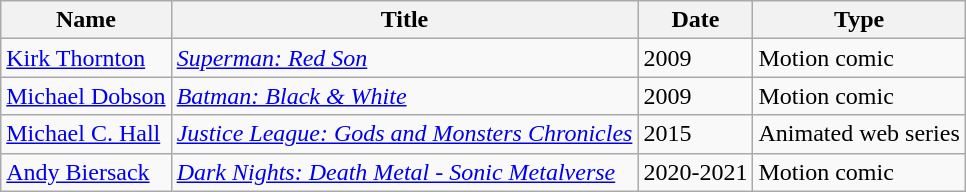<table class="wikitable sortable">
<tr>
<th>Name</th>
<th>Title</th>
<th>Date</th>
<th>Type</th>
</tr>
<tr>
<td><a href='#'>Kirk Thornton</a></td>
<td><em><a href='#'>Superman: Red Son</a></em></td>
<td>2009</td>
<td>Motion comic</td>
</tr>
<tr>
<td><a href='#'>Michael Dobson</a></td>
<td><em><a href='#'>Batman: Black & White</a></em></td>
<td>2009</td>
<td>Motion comic</td>
</tr>
<tr>
<td><a href='#'>Michael C. Hall</a></td>
<td><em><a href='#'>Justice League: Gods and Monsters Chronicles</a></em></td>
<td>2015</td>
<td>Animated web series</td>
</tr>
<tr>
<td><a href='#'>Andy Biersack</a></td>
<td><em><a href='#'>Dark Nights: Death Metal - Sonic Metalverse</a></em></td>
<td>2020-2021</td>
<td>Motion comic</td>
</tr>
</table>
